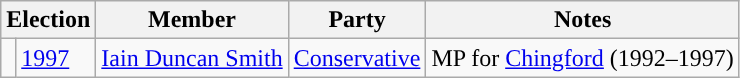<table class="wikitable">
<tr>
<th colspan="2">Election</th>
<th>Member</th>
<th>Party</th>
<th>Notes</th>
</tr>
<tr>
<td style="color:inherit;background: "></td>
<td><a href='#'>1997</a></td>
<td><a href='#'>Iain Duncan Smith</a></td>
<td><a href='#'>Conservative</a></td>
<td>MP for <a href='#'>Chingford</a> (1992–1997)</td>
</tr>
</table>
